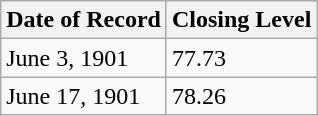<table class="wikitable">
<tr>
<th>Date of Record</th>
<th>Closing Level</th>
</tr>
<tr>
<td>June 3, 1901</td>
<td>77.73</td>
</tr>
<tr>
<td>June 17, 1901</td>
<td>78.26</td>
</tr>
</table>
